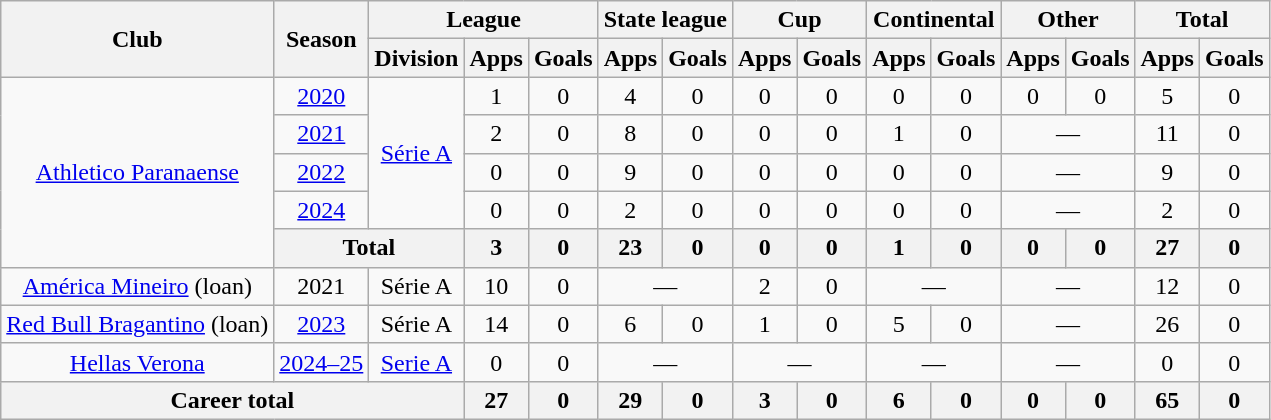<table class="wikitable" style="text-align: center">
<tr>
<th rowspan="2">Club</th>
<th rowspan="2">Season</th>
<th colspan="3">League</th>
<th colspan="2">State league</th>
<th colspan="2">Cup</th>
<th colspan="2">Continental</th>
<th colspan="2">Other</th>
<th colspan="2">Total</th>
</tr>
<tr>
<th>Division</th>
<th>Apps</th>
<th>Goals</th>
<th>Apps</th>
<th>Goals</th>
<th>Apps</th>
<th>Goals</th>
<th>Apps</th>
<th>Goals</th>
<th>Apps</th>
<th>Goals</th>
<th>Apps</th>
<th>Goals</th>
</tr>
<tr>
<td rowspan="5"><a href='#'>Athletico Paranaense</a></td>
<td><a href='#'>2020</a></td>
<td rowspan="4"><a href='#'>Série A</a></td>
<td>1</td>
<td>0</td>
<td>4</td>
<td>0</td>
<td>0</td>
<td>0</td>
<td>0</td>
<td>0</td>
<td>0</td>
<td>0</td>
<td>5</td>
<td>0</td>
</tr>
<tr>
<td><a href='#'>2021</a></td>
<td>2</td>
<td>0</td>
<td>8</td>
<td>0</td>
<td>0</td>
<td>0</td>
<td>1</td>
<td>0</td>
<td colspan="2">—</td>
<td>11</td>
<td>0</td>
</tr>
<tr>
<td><a href='#'>2022</a></td>
<td>0</td>
<td>0</td>
<td>9</td>
<td>0</td>
<td>0</td>
<td>0</td>
<td>0</td>
<td>0</td>
<td colspan="2">—</td>
<td>9</td>
<td>0</td>
</tr>
<tr>
<td><a href='#'>2024</a></td>
<td>0</td>
<td>0</td>
<td>2</td>
<td>0</td>
<td>0</td>
<td>0</td>
<td>0</td>
<td>0</td>
<td colspan="2">—</td>
<td>2</td>
<td>0</td>
</tr>
<tr>
<th colspan="2">Total</th>
<th>3</th>
<th>0</th>
<th>23</th>
<th>0</th>
<th>0</th>
<th>0</th>
<th>1</th>
<th>0</th>
<th>0</th>
<th>0</th>
<th>27</th>
<th>0</th>
</tr>
<tr>
<td><a href='#'>América Mineiro</a> (loan)</td>
<td>2021</td>
<td>Série A</td>
<td>10</td>
<td>0</td>
<td colspan="2">—</td>
<td>2</td>
<td>0</td>
<td colspan="2">—</td>
<td colspan="2">—</td>
<td>12</td>
<td>0</td>
</tr>
<tr>
<td><a href='#'>Red Bull Bragantino</a> (loan)</td>
<td><a href='#'>2023</a></td>
<td>Série A</td>
<td>14</td>
<td>0</td>
<td>6</td>
<td>0</td>
<td>1</td>
<td>0</td>
<td>5</td>
<td>0</td>
<td colspan="2">—</td>
<td>26</td>
<td>0</td>
</tr>
<tr>
<td><a href='#'>Hellas Verona</a></td>
<td><a href='#'>2024–25</a></td>
<td><a href='#'>Serie A</a></td>
<td>0</td>
<td>0</td>
<td colspan="2">—</td>
<td colspan="2">—</td>
<td colspan="2">—</td>
<td colspan="2">—</td>
<td>0</td>
<td>0</td>
</tr>
<tr>
<th colspan="3"><strong>Career total</strong></th>
<th>27</th>
<th>0</th>
<th>29</th>
<th>0</th>
<th>3</th>
<th>0</th>
<th>6</th>
<th>0</th>
<th>0</th>
<th>0</th>
<th>65</th>
<th>0</th>
</tr>
</table>
